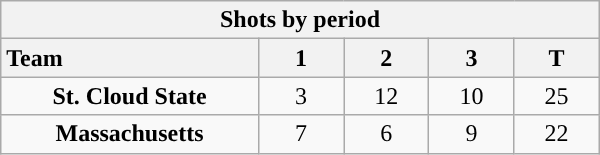<table class="wikitable" style="width:25em; text-align:right;">
<tr>
<th colspan=5>Shots by period</th>
</tr>
<tr>
<th style="width:10em; text-align:left;">Team</th>
<th style="width:3em;">1</th>
<th style="width:3em;">2</th>
<th style="width:3em;">3</th>
<th style="width:3em;">T</th>
</tr>
<tr>
<td align=center><strong>St. Cloud State</strong></td>
<td align=center>3</td>
<td align=center>12</td>
<td align=center>10</td>
<td align=center>25</td>
</tr>
<tr>
<td align=center><strong>Massachusetts</strong></td>
<td align=center>7</td>
<td align=center>6</td>
<td align=center>9</td>
<td align=center>22</td>
</tr>
</table>
